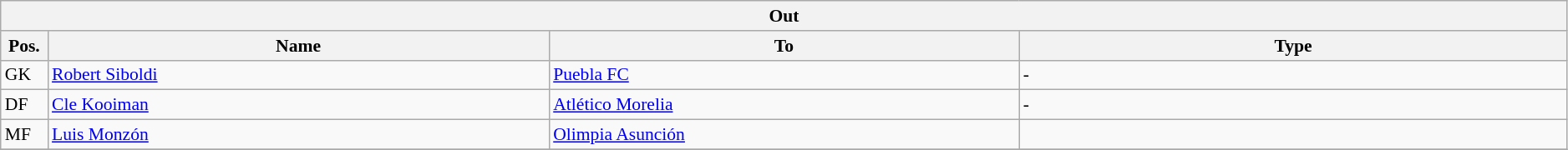<table class="wikitable" style="font-size:90%;width:99%;">
<tr>
<th colspan="4">Out</th>
</tr>
<tr>
<th width=3%>Pos.</th>
<th width=32%>Name</th>
<th width=30%>To</th>
<th width=35%>Type</th>
</tr>
<tr>
<td>GK</td>
<td><a href='#'>Robert Siboldi</a></td>
<td><a href='#'>Puebla FC</a></td>
<td>-</td>
</tr>
<tr>
<td>DF</td>
<td><a href='#'>Cle Kooiman</a></td>
<td><a href='#'>Atlético Morelia</a></td>
<td>-</td>
</tr>
<tr>
<td>MF</td>
<td><a href='#'>Luis Monzón</a></td>
<td><a href='#'>Olimpia Asunción</a></td>
<td></td>
</tr>
<tr>
</tr>
</table>
